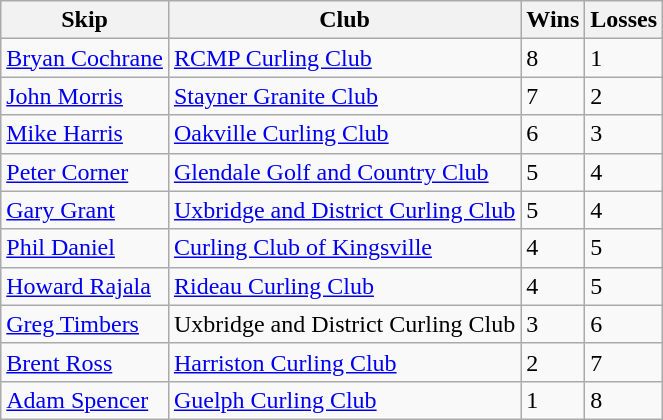<table class="wikitable">
<tr>
<th>Skip</th>
<th>Club</th>
<th>Wins</th>
<th>Losses</th>
</tr>
<tr>
<td><a href='#'>Bryan Cochrane</a></td>
<td><a href='#'>RCMP Curling Club</a></td>
<td>8</td>
<td>1</td>
</tr>
<tr>
<td><a href='#'>John Morris</a></td>
<td><a href='#'>Stayner Granite Club</a></td>
<td>7</td>
<td>2</td>
</tr>
<tr>
<td><a href='#'>Mike Harris</a></td>
<td><a href='#'>Oakville Curling Club</a></td>
<td>6</td>
<td>3</td>
</tr>
<tr>
<td><a href='#'>Peter Corner</a></td>
<td><a href='#'>Glendale Golf and Country Club</a></td>
<td>5</td>
<td>4</td>
</tr>
<tr>
<td><a href='#'>Gary Grant</a></td>
<td><a href='#'>Uxbridge and District Curling Club</a></td>
<td>5</td>
<td>4</td>
</tr>
<tr>
<td><a href='#'>Phil Daniel</a></td>
<td><a href='#'>Curling Club of Kingsville</a></td>
<td>4</td>
<td>5</td>
</tr>
<tr>
<td><a href='#'>Howard Rajala</a></td>
<td><a href='#'>Rideau Curling Club</a></td>
<td>4</td>
<td>5</td>
</tr>
<tr>
<td><a href='#'>Greg Timbers</a></td>
<td>Uxbridge and District Curling Club</td>
<td>3</td>
<td>6</td>
</tr>
<tr>
<td><a href='#'>Brent Ross</a></td>
<td><a href='#'>Harriston Curling Club</a></td>
<td>2</td>
<td>7</td>
</tr>
<tr>
<td><a href='#'>Adam Spencer</a></td>
<td><a href='#'>Guelph Curling Club</a></td>
<td>1</td>
<td>8</td>
</tr>
</table>
